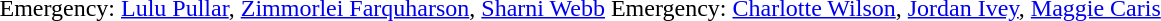<table>
<tr>
<td valign="top"><br><br>Emergency: <a href='#'>Lulu Pullar</a>, <a href='#'>Zimmorlei Farquharson</a>, <a href='#'>Sharni Webb</a></td>
<td valign="top"><br><br>Emergency: <a href='#'>Charlotte Wilson</a>, <a href='#'>Jordan Ivey</a>, <a href='#'>Maggie Caris</a></td>
</tr>
</table>
